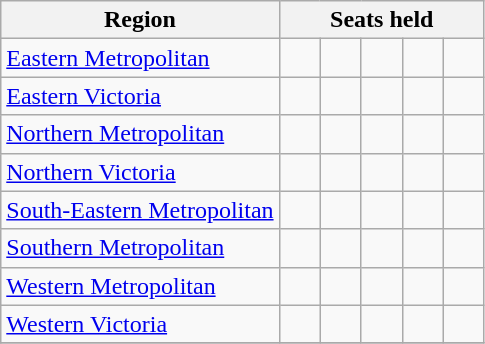<table class="wikitable">
<tr>
<th>Region</th>
<th colspan=5>Seats held</th>
</tr>
<tr>
<td><a href='#'>Eastern Metropolitan</a></td>
<td width=20 > </td>
<td width=20 > </td>
<td width=20 > </td>
<td width=20 > </td>
<td width=20 > </td>
</tr>
<tr>
<td><a href='#'>Eastern Victoria</a></td>
<td> </td>
<td> </td>
<td> </td>
<td> </td>
<td> </td>
</tr>
<tr>
<td><a href='#'>Northern Metropolitan</a></td>
<td> </td>
<td> </td>
<td> </td>
<td> </td>
<td> </td>
</tr>
<tr>
<td><a href='#'>Northern Victoria</a></td>
<td> </td>
<td> </td>
<td> </td>
<td> </td>
<td> </td>
</tr>
<tr>
<td><a href='#'>South-Eastern Metropolitan</a></td>
<td> </td>
<td> </td>
<td> </td>
<td> </td>
<td> </td>
</tr>
<tr>
<td><a href='#'>Southern Metropolitan</a></td>
<td> </td>
<td> </td>
<td> </td>
<td> </td>
<td> </td>
</tr>
<tr>
<td><a href='#'>Western Metropolitan</a></td>
<td> </td>
<td> </td>
<td> </td>
<td> </td>
<td> </td>
</tr>
<tr>
<td><a href='#'>Western Victoria</a></td>
<td> </td>
<td> </td>
<td> </td>
<td> </td>
<td> </td>
</tr>
<tr>
</tr>
</table>
